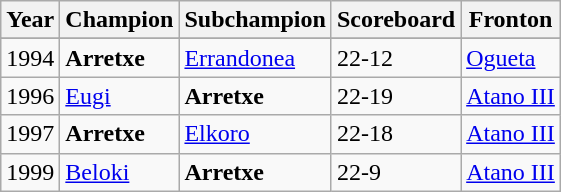<table class="wikitable">
<tr>
<th>Year</th>
<th>Champion</th>
<th>Subchampion</th>
<th>Scoreboard</th>
<th>Fronton</th>
</tr>
<tr>
</tr>
<tr>
<td>1994</td>
<td><strong>Arretxe</strong></td>
<td><a href='#'>Errandonea</a></td>
<td>22-12</td>
<td><a href='#'>Ogueta</a></td>
</tr>
<tr>
<td>1996</td>
<td><a href='#'>Eugi</a></td>
<td><strong>Arretxe</strong></td>
<td>22-19</td>
<td><a href='#'>Atano III</a></td>
</tr>
<tr>
<td>1997</td>
<td><strong>Arretxe</strong></td>
<td><a href='#'>Elkoro</a></td>
<td>22-18</td>
<td><a href='#'>Atano III</a></td>
</tr>
<tr>
<td>1999</td>
<td><a href='#'>Beloki</a></td>
<td><strong>Arretxe</strong></td>
<td>22-9</td>
<td><a href='#'>Atano III</a></td>
</tr>
</table>
